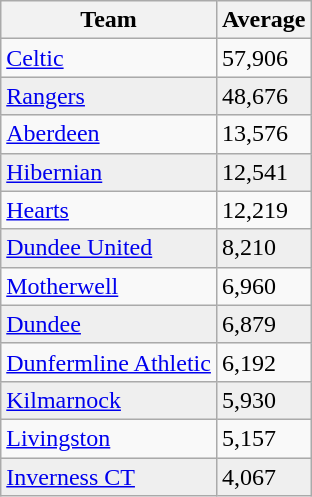<table class="wikitable">
<tr>
<th>Team</th>
<th>Average</th>
</tr>
<tr>
<td><a href='#'>Celtic</a></td>
<td>57,906</td>
</tr>
<tr bgcolor="#EFEFEF">
<td><a href='#'>Rangers</a></td>
<td>48,676</td>
</tr>
<tr>
<td><a href='#'>Aberdeen</a></td>
<td>13,576</td>
</tr>
<tr bgcolor="#EFEFEF">
<td><a href='#'>Hibernian</a></td>
<td>12,541</td>
</tr>
<tr>
<td><a href='#'>Hearts</a></td>
<td>12,219</td>
</tr>
<tr bgcolor="#EFEFEF">
<td><a href='#'>Dundee United</a></td>
<td>8,210</td>
</tr>
<tr>
<td><a href='#'>Motherwell</a></td>
<td>6,960</td>
</tr>
<tr bgcolor="#EFEFEF">
<td><a href='#'>Dundee</a></td>
<td>6,879</td>
</tr>
<tr>
<td><a href='#'>Dunfermline Athletic</a></td>
<td>6,192</td>
</tr>
<tr bgcolor="#EFEFEF">
<td><a href='#'>Kilmarnock</a></td>
<td>5,930</td>
</tr>
<tr>
<td><a href='#'>Livingston</a></td>
<td>5,157</td>
</tr>
<tr bgcolor="#EFEFEF">
<td><a href='#'>Inverness CT</a></td>
<td>4,067</td>
</tr>
</table>
